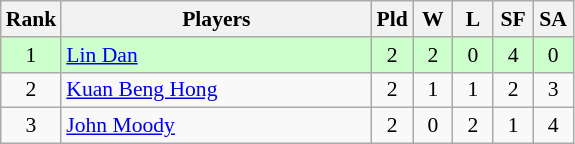<table class="wikitable" style="font-size:90%; text-align:center">
<tr>
<th width="20">Rank</th>
<th width="200">Players</th>
<th width="20">Pld</th>
<th width="20">W</th>
<th width="20">L</th>
<th width="20">SF</th>
<th width="20">SA</th>
</tr>
<tr bgcolor="#ccffcc">
<td>1</td>
<td align="left"> <a href='#'>Lin Dan</a></td>
<td>2</td>
<td>2</td>
<td>0</td>
<td>4</td>
<td>0</td>
</tr>
<tr>
<td>2</td>
<td align="left"> <a href='#'>Kuan Beng Hong</a></td>
<td>2</td>
<td>1</td>
<td>1</td>
<td>2</td>
<td>3</td>
</tr>
<tr>
<td>3</td>
<td align="left"> <a href='#'>John Moody</a></td>
<td>2</td>
<td>0</td>
<td>2</td>
<td>1</td>
<td>4</td>
</tr>
</table>
